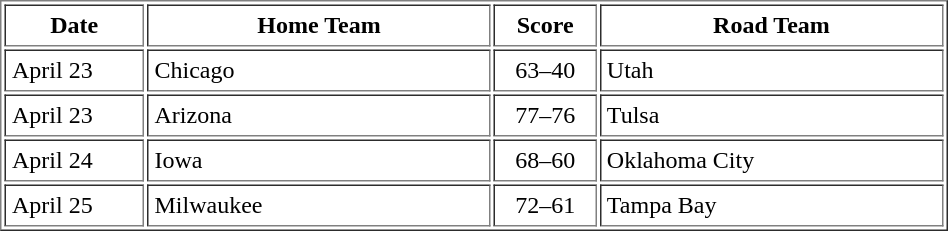<table border="1" cellpadding="4" cellspacing="2" width="50%">
<tr>
<th width="15%">Date</th>
<th width="37%">Home Team</th>
<th width="11%">Score</th>
<th width="37%">Road Team</th>
</tr>
<tr>
<td>April 23</td>
<td>Chicago</td>
<td align="center">63–40</td>
<td>Utah</td>
</tr>
<tr>
<td>April 23</td>
<td>Arizona</td>
<td align="center">77–76</td>
<td>Tulsa</td>
</tr>
<tr>
<td>April 24</td>
<td>Iowa</td>
<td align="center">68–60</td>
<td>Oklahoma City</td>
</tr>
<tr>
<td>April 25</td>
<td>Milwaukee</td>
<td align="center">72–61</td>
<td>Tampa Bay</td>
</tr>
</table>
